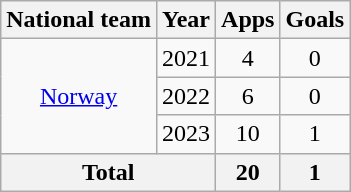<table class="wikitable" style="text-align: center;">
<tr>
<th>National team</th>
<th>Year</th>
<th>Apps</th>
<th>Goals</th>
</tr>
<tr>
<td rowspan="3"><a href='#'>Norway</a></td>
<td>2021</td>
<td>4</td>
<td>0</td>
</tr>
<tr>
<td>2022</td>
<td>6</td>
<td>0</td>
</tr>
<tr>
<td>2023</td>
<td>10</td>
<td>1</td>
</tr>
<tr>
<th colspan="2">Total</th>
<th>20</th>
<th>1</th>
</tr>
</table>
